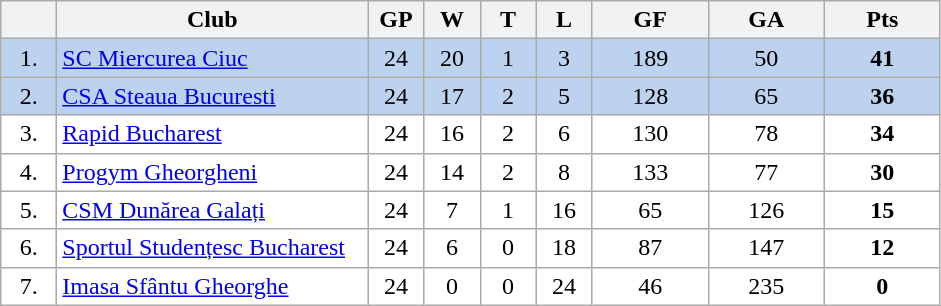<table class="wikitable">
<tr>
<th width="30"></th>
<th width="200">Club</th>
<th width="30">GP</th>
<th width="30">W</th>
<th width="30">T</th>
<th width="30">L</th>
<th width="70">GF</th>
<th width="70">GA</th>
<th width="70">Pts</th>
</tr>
<tr bgcolor="#BCD2EE" align="center">
<td>1.</td>
<td align="left"><a href='#'>SC Miercurea Ciuc</a></td>
<td>24</td>
<td>20</td>
<td>1</td>
<td>3</td>
<td>189</td>
<td>50</td>
<td><strong>41</strong></td>
</tr>
<tr bgcolor="#BCD2EE" align="center">
<td>2.</td>
<td align="left"><a href='#'>CSA Steaua Bucuresti</a></td>
<td>24</td>
<td>17</td>
<td>2</td>
<td>5</td>
<td>128</td>
<td>65</td>
<td><strong>36</strong></td>
</tr>
<tr bgcolor="#FFFFFF" align="center">
<td>3.</td>
<td align="left"><a href='#'>Rapid Bucharest</a></td>
<td>24</td>
<td>16</td>
<td>2</td>
<td>6</td>
<td>130</td>
<td>78</td>
<td><strong>34</strong></td>
</tr>
<tr bgcolor="#FFFFFF" align="center">
<td>4.</td>
<td align="left"><a href='#'>Progym Gheorgheni</a></td>
<td>24</td>
<td>14</td>
<td>2</td>
<td>8</td>
<td>133</td>
<td>77</td>
<td><strong>30</strong></td>
</tr>
<tr bgcolor="#FFFFFF" align="center">
<td>5.</td>
<td align="left"><a href='#'>CSM Dunărea Galați</a></td>
<td>24</td>
<td>7</td>
<td>1</td>
<td>16</td>
<td>65</td>
<td>126</td>
<td><strong>15</strong></td>
</tr>
<tr bgcolor="#FFFFFF" align="center">
<td>6.</td>
<td align="left"><a href='#'>Sportul Studențesc Bucharest</a></td>
<td>24</td>
<td>6</td>
<td>0</td>
<td>18</td>
<td>87</td>
<td>147</td>
<td><strong>12</strong></td>
</tr>
<tr bgcolor="#FFFFFF" align="center">
<td>7.</td>
<td align="left"><a href='#'>Imasa Sfântu Gheorghe</a></td>
<td>24</td>
<td>0</td>
<td>0</td>
<td>24</td>
<td>46</td>
<td>235</td>
<td><strong>0</strong></td>
</tr>
</table>
